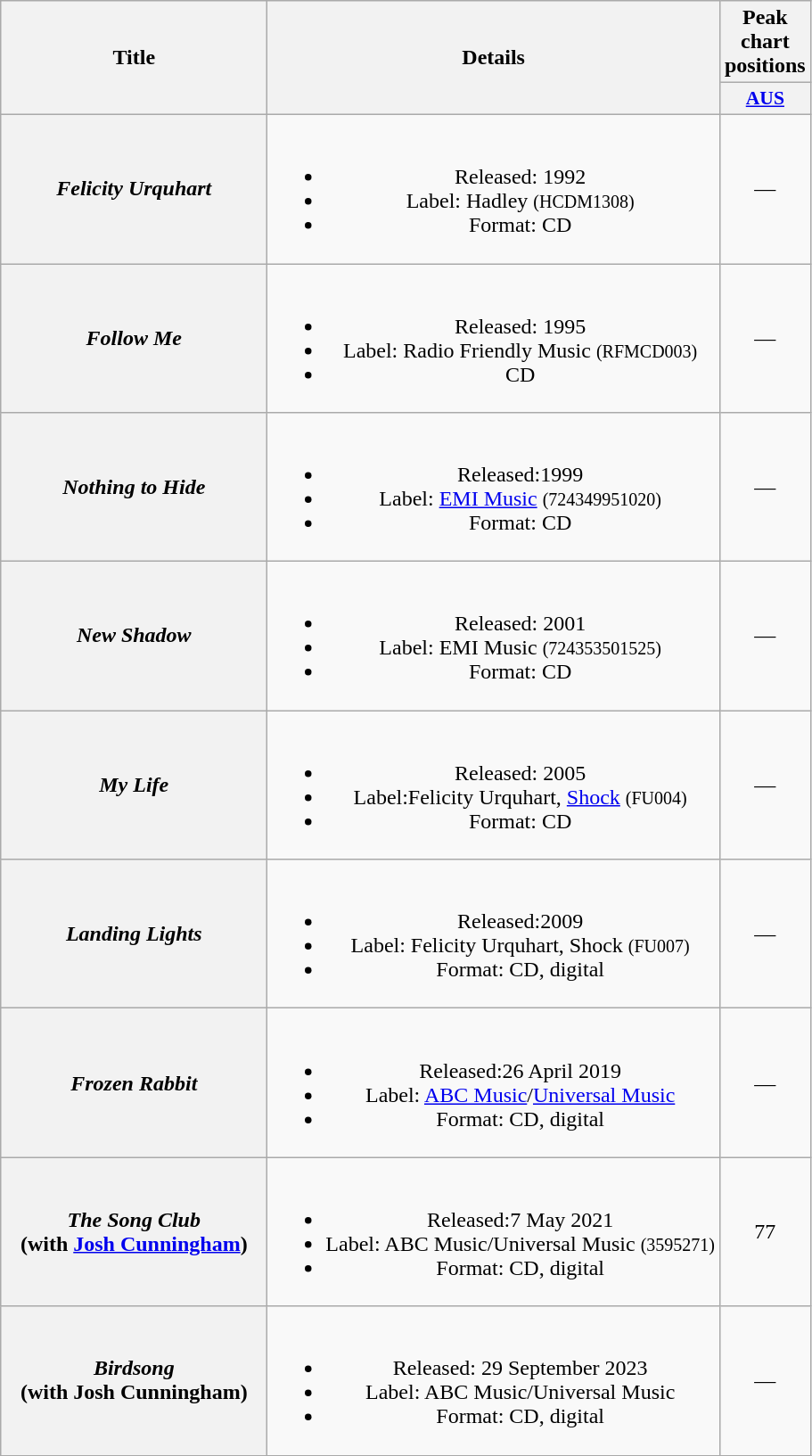<table class="wikitable plainrowheaders" style="text-align:center;">
<tr>
<th scope="col" rowspan="2" style="width:12em;">Title</th>
<th scope="col" rowspan="2">Details</th>
<th scope="col" colspan="1">Peak chart positions</th>
</tr>
<tr>
<th scope="col" style="width:3em; font-size:90%"><a href='#'>AUS</a><br></th>
</tr>
<tr>
<th scope="row"><em>Felicity Urquhart</em></th>
<td><br><ul><li>Released: 1992</li><li>Label: Hadley <small>(HCDM1308)</small></li><li>Format: CD</li></ul></td>
<td>—</td>
</tr>
<tr>
<th scope="row"><em>Follow Me</em></th>
<td><br><ul><li>Released: 1995</li><li>Label: Radio Friendly Music <small>(RFMCD003)</small></li><li>CD</li></ul></td>
<td>—</td>
</tr>
<tr>
<th scope="row"><em>Nothing to Hide</em></th>
<td><br><ul><li>Released:1999</li><li>Label: <a href='#'>EMI Music</a> <small>(724349951020)</small></li><li>Format: CD</li></ul></td>
<td>—</td>
</tr>
<tr>
<th scope="row"><em>New Shadow</em></th>
<td><br><ul><li>Released: 2001</li><li>Label: EMI Music <small>(724353501525)</small></li><li>Format: CD</li></ul></td>
<td>—</td>
</tr>
<tr>
<th scope="row"><em>My Life</em></th>
<td><br><ul><li>Released: 2005</li><li>Label:Felicity Urquhart, <a href='#'>Shock</a> <small>(FU004)</small></li><li>Format: CD</li></ul></td>
<td>—</td>
</tr>
<tr>
<th scope="row"><em>Landing Lights</em></th>
<td><br><ul><li>Released:2009</li><li>Label: Felicity Urquhart, Shock <small>(FU007)</small></li><li>Format: CD, digital</li></ul></td>
<td>—</td>
</tr>
<tr>
<th scope="row"><em>Frozen Rabbit</em></th>
<td><br><ul><li>Released:26 April 2019</li><li>Label: <a href='#'>ABC Music</a>/<a href='#'>Universal Music</a></li><li>Format: CD, digital</li></ul></td>
<td>—</td>
</tr>
<tr>
<th scope="row"><em>The Song Club</em> <br>(with <a href='#'>Josh Cunningham</a>)</th>
<td><br><ul><li>Released:7 May 2021</li><li>Label: ABC Music/Universal Music <small>(3595271)</small></li><li>Format: CD, digital</li></ul></td>
<td>77</td>
</tr>
<tr>
<th scope="row"><em>Birdsong</em> <br>(with Josh Cunningham)</th>
<td><br><ul><li>Released: 29 September 2023</li><li>Label: ABC Music/Universal Music</li><li>Format: CD, digital</li></ul></td>
<td>—</td>
</tr>
<tr>
</tr>
</table>
